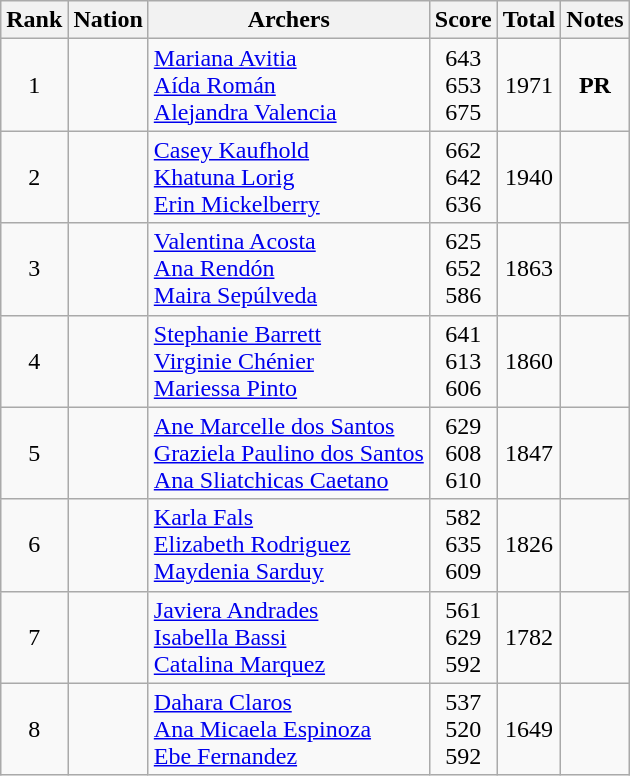<table class="wikitable sortable" style="text-align:center">
<tr>
<th>Rank</th>
<th>Nation</th>
<th>Archers</th>
<th>Score</th>
<th>Total</th>
<th>Notes</th>
</tr>
<tr>
<td>1</td>
<td align=left></td>
<td align=left><a href='#'>Mariana Avitia</a><br><a href='#'>Aída Román</a><br><a href='#'>Alejandra Valencia</a></td>
<td>643  <br>653<br>675</td>
<td>1971</td>
<td><strong>PR</strong></td>
</tr>
<tr>
<td>2</td>
<td align=left></td>
<td align=left><a href='#'>Casey Kaufhold</a><br><a href='#'>Khatuna Lorig</a> <br><a href='#'>Erin Mickelberry</a></td>
<td>662  <br> 642<br>636</td>
<td>1940</td>
<td></td>
</tr>
<tr>
<td>3</td>
<td align=left></td>
<td align=left><a href='#'>Valentina Acosta</a><br><a href='#'>Ana Rendón</a><br><a href='#'>Maira Sepúlveda</a></td>
<td>625<br>652<br>586</td>
<td>1863</td>
<td></td>
</tr>
<tr>
<td>4</td>
<td align=left></td>
<td align=left><a href='#'>Stephanie Barrett</a><br><a href='#'>Virginie Chénier</a><br><a href='#'>Mariessa Pinto</a></td>
<td>641<br>613<br>606</td>
<td>1860</td>
<td></td>
</tr>
<tr>
<td>5</td>
<td align=left></td>
<td align=left><a href='#'>Ane Marcelle dos Santos</a><br><a href='#'>Graziela Paulino dos Santos</a><br><a href='#'>Ana Sliatchicas Caetano</a></td>
<td>629  <br>608<br>610</td>
<td>1847</td>
<td></td>
</tr>
<tr>
<td>6</td>
<td align=left></td>
<td align=left><a href='#'>Karla Fals</a><br><a href='#'>Elizabeth Rodriguez</a><br><a href='#'>Maydenia Sarduy</a></td>
<td>582  <br>635<br>609</td>
<td>1826</td>
<td></td>
</tr>
<tr>
<td>7</td>
<td align=left></td>
<td align=left><a href='#'>Javiera Andrades</a><br><a href='#'>Isabella Bassi</a><br><a href='#'>Catalina Marquez</a></td>
<td>561<br>629<br>592</td>
<td>1782</td>
<td></td>
</tr>
<tr>
<td>8</td>
<td align=left></td>
<td align=left><a href='#'>Dahara Claros</a><br><a href='#'>Ana Micaela Espinoza</a><br><a href='#'>Ebe Fernandez</a></td>
<td>537  <br>520<br>592</td>
<td>1649</td>
<td></td>
</tr>
</table>
